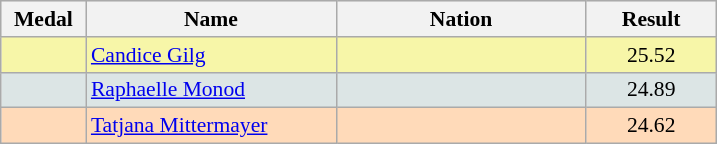<table class=wikitable style="border:1px solid #AAAAAA;font-size:90%">
<tr bgcolor="#E4E4E4">
<th width=50>Medal</th>
<th width=160>Name</th>
<th width=160>Nation</th>
<th width=80>Result</th>
</tr>
<tr bgcolor="#F7F6A8">
<td align="center"></td>
<td><a href='#'>Candice Gilg</a></td>
<td></td>
<td align="center">25.52</td>
</tr>
<tr bgcolor="#DCE5E5">
<td align="center"></td>
<td><a href='#'>Raphaelle Monod</a></td>
<td></td>
<td align="center">24.89</td>
</tr>
<tr bgcolor="#FFDAB9">
<td align="center"></td>
<td><a href='#'>Tatjana Mittermayer</a></td>
<td></td>
<td align="center">24.62</td>
</tr>
</table>
